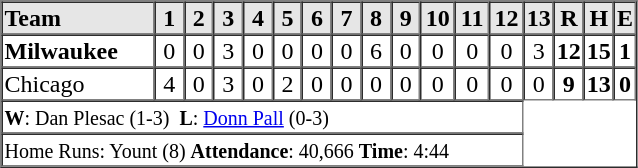<table border=1 cellspacing=0 width=425 style="margin-left:3em;">
<tr style="text-align:center; background-color:#e6e6e6;">
<th align=left width=28%>Team</th>
<th width=6%>1</th>
<th width=6%>2</th>
<th width=6%>3</th>
<th width=6%>4</th>
<th width=6%>5</th>
<th width=6%>6</th>
<th width=6%>7</th>
<th width=6%>8</th>
<th width=6%>9</th>
<th width=6%>10</th>
<th width=6%>11</th>
<th width=6%>12</th>
<th width=6%>13</th>
<th width=6%>R</th>
<th width=6%>H</th>
<th width=6%>E</th>
</tr>
<tr style="text-align:center;">
<td align=left><strong>Milwaukee</strong></td>
<td>0</td>
<td>0</td>
<td>3</td>
<td>0</td>
<td>0</td>
<td>0</td>
<td>0</td>
<td>6</td>
<td>0</td>
<td>0</td>
<td>0</td>
<td>0</td>
<td>3</td>
<td><strong>12</strong></td>
<td><strong>15</strong></td>
<td><strong>1</strong></td>
</tr>
<tr style="text-align:center;">
<td align=left>Chicago</td>
<td>4</td>
<td>0</td>
<td>3</td>
<td>0</td>
<td>2</td>
<td>0</td>
<td>0</td>
<td>0</td>
<td>0</td>
<td>0</td>
<td>0</td>
<td>0</td>
<td>0</td>
<td><strong>9</strong></td>
<td><strong>13</strong></td>
<td><strong>0</strong></td>
</tr>
<tr style="text-align:left;">
<td colspan=13><small><strong>W</strong>: Dan Plesac (1-3)  <strong>L</strong>: <a href='#'>Donn Pall</a> (0-3)  </small></td>
</tr>
<tr style="text-align:left;">
<td colspan=13><small>Home Runs: Yount (8) <strong>Attendance</strong>: 40,666 <strong>Time</strong>: 4:44 </small></td>
</tr>
</table>
